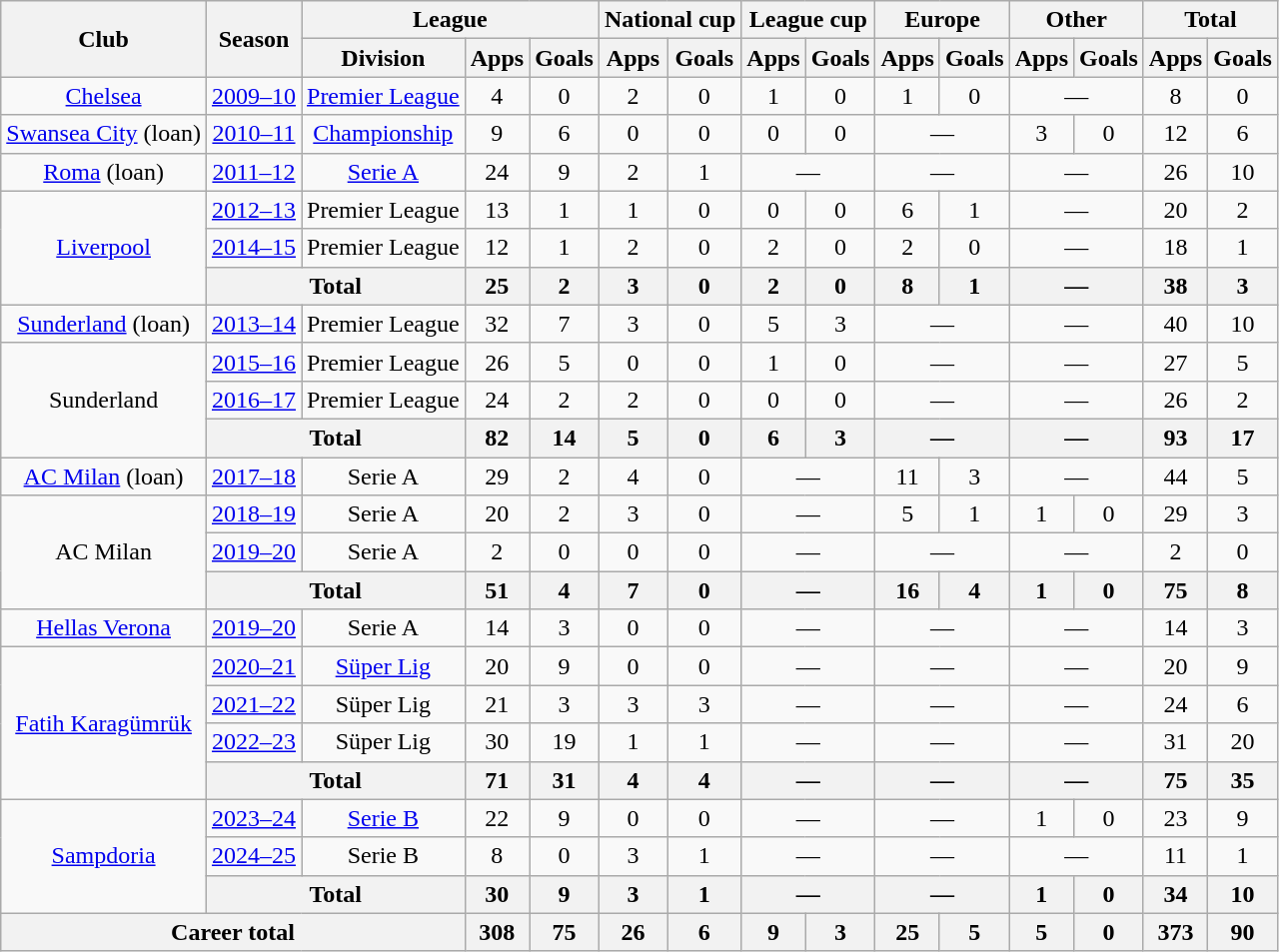<table class="wikitable" style="text-align: center;">
<tr>
<th rowspan=2>Club</th>
<th rowspan=2>Season</th>
<th colspan=3>League</th>
<th colspan=2>National cup</th>
<th colspan=2>League cup</th>
<th colspan=2>Europe</th>
<th colspan=2>Other</th>
<th colspan=2>Total</th>
</tr>
<tr>
<th>Division</th>
<th>Apps</th>
<th>Goals</th>
<th>Apps</th>
<th>Goals</th>
<th>Apps</th>
<th>Goals</th>
<th>Apps</th>
<th>Goals</th>
<th>Apps</th>
<th>Goals</th>
<th>Apps</th>
<th>Goals</th>
</tr>
<tr>
<td><a href='#'>Chelsea</a></td>
<td><a href='#'>2009–10</a></td>
<td><a href='#'>Premier League</a></td>
<td>4</td>
<td>0</td>
<td>2</td>
<td>0</td>
<td>1</td>
<td>0</td>
<td>1</td>
<td>0</td>
<td colspan="2">—</td>
<td>8</td>
<td>0</td>
</tr>
<tr>
<td><a href='#'>Swansea City</a> (loan)</td>
<td><a href='#'>2010–11</a></td>
<td><a href='#'>Championship</a></td>
<td>9</td>
<td>6</td>
<td>0</td>
<td>0</td>
<td>0</td>
<td>0</td>
<td colspan="2">—</td>
<td>3</td>
<td>0</td>
<td>12</td>
<td>6</td>
</tr>
<tr>
<td><a href='#'>Roma</a> (loan)</td>
<td><a href='#'>2011–12</a></td>
<td><a href='#'>Serie A</a></td>
<td>24</td>
<td>9</td>
<td>2</td>
<td>1</td>
<td colspan="2">—</td>
<td colspan="2">—</td>
<td colspan="2">—</td>
<td>26</td>
<td>10</td>
</tr>
<tr>
<td rowspan="3"><a href='#'>Liverpool</a></td>
<td><a href='#'>2012–13</a></td>
<td>Premier League</td>
<td>13</td>
<td>1</td>
<td>1</td>
<td>0</td>
<td>0</td>
<td>0</td>
<td>6</td>
<td>1</td>
<td colspan="2">—</td>
<td>20</td>
<td>2</td>
</tr>
<tr>
<td><a href='#'>2014–15</a></td>
<td>Premier League</td>
<td>12</td>
<td>1</td>
<td>2</td>
<td>0</td>
<td>2</td>
<td>0</td>
<td>2</td>
<td>0</td>
<td colspan="2">—</td>
<td>18</td>
<td>1</td>
</tr>
<tr>
<th colspan="2">Total</th>
<th>25</th>
<th>2</th>
<th>3</th>
<th>0</th>
<th>2</th>
<th>0</th>
<th>8</th>
<th>1</th>
<th colspan="2">—</th>
<th>38</th>
<th>3</th>
</tr>
<tr>
<td><a href='#'>Sunderland</a> (loan)</td>
<td><a href='#'>2013–14</a></td>
<td>Premier League</td>
<td>32</td>
<td>7</td>
<td>3</td>
<td>0</td>
<td>5</td>
<td>3</td>
<td colspan="2">—</td>
<td colspan="2">—</td>
<td>40</td>
<td>10</td>
</tr>
<tr>
<td rowspan="3">Sunderland</td>
<td><a href='#'>2015–16</a></td>
<td>Premier League</td>
<td>26</td>
<td>5</td>
<td>0</td>
<td>0</td>
<td>1</td>
<td>0</td>
<td colspan="2">—</td>
<td colspan="2">—</td>
<td>27</td>
<td>5</td>
</tr>
<tr>
<td><a href='#'>2016–17</a></td>
<td>Premier League</td>
<td>24</td>
<td>2</td>
<td>2</td>
<td>0</td>
<td>0</td>
<td>0</td>
<td colspan="2">—</td>
<td colspan="2">—</td>
<td>26</td>
<td>2</td>
</tr>
<tr>
<th colspan="2">Total</th>
<th>82</th>
<th>14</th>
<th>5</th>
<th>0</th>
<th>6</th>
<th>3</th>
<th colspan="2">—</th>
<th colspan="2">—</th>
<th>93</th>
<th>17</th>
</tr>
<tr>
<td><a href='#'>AC Milan</a> (loan)</td>
<td><a href='#'>2017–18</a></td>
<td>Serie A</td>
<td>29</td>
<td>2</td>
<td>4</td>
<td>0</td>
<td colspan="2">—</td>
<td>11</td>
<td>3</td>
<td colspan="2">—</td>
<td>44</td>
<td>5</td>
</tr>
<tr>
<td rowspan="3">AC Milan</td>
<td><a href='#'>2018–19</a></td>
<td>Serie A</td>
<td>20</td>
<td>2</td>
<td>3</td>
<td>0</td>
<td colspan="2">—</td>
<td>5</td>
<td>1</td>
<td>1</td>
<td>0</td>
<td>29</td>
<td>3</td>
</tr>
<tr>
<td><a href='#'>2019–20</a></td>
<td>Serie A</td>
<td>2</td>
<td>0</td>
<td>0</td>
<td>0</td>
<td colspan="2">—</td>
<td colspan="2">—</td>
<td colspan="2">—</td>
<td>2</td>
<td>0</td>
</tr>
<tr>
<th colspan="2">Total</th>
<th>51</th>
<th>4</th>
<th>7</th>
<th>0</th>
<th colspan="2">—</th>
<th>16</th>
<th>4</th>
<th>1</th>
<th>0</th>
<th>75</th>
<th>8</th>
</tr>
<tr>
<td><a href='#'>Hellas Verona</a></td>
<td><a href='#'>2019–20</a></td>
<td>Serie A</td>
<td>14</td>
<td>3</td>
<td>0</td>
<td>0</td>
<td colspan="2">—</td>
<td colspan="2">—</td>
<td colspan="2">—</td>
<td>14</td>
<td>3</td>
</tr>
<tr>
<td rowspan="4"><a href='#'>Fatih Karagümrük</a></td>
<td><a href='#'>2020–21</a></td>
<td><a href='#'>Süper Lig</a></td>
<td>20</td>
<td>9</td>
<td>0</td>
<td>0</td>
<td colspan="2">—</td>
<td colspan="2">—</td>
<td colspan="2">—</td>
<td>20</td>
<td>9</td>
</tr>
<tr>
<td><a href='#'>2021–22</a></td>
<td>Süper Lig</td>
<td>21</td>
<td>3</td>
<td>3</td>
<td>3</td>
<td colspan="2">—</td>
<td colspan="2">—</td>
<td colspan="2">—</td>
<td>24</td>
<td>6</td>
</tr>
<tr>
<td><a href='#'>2022–23</a></td>
<td>Süper Lig</td>
<td>30</td>
<td>19</td>
<td>1</td>
<td>1</td>
<td colspan="2">—</td>
<td colspan="2">—</td>
<td colspan="2">—</td>
<td>31</td>
<td>20</td>
</tr>
<tr>
<th colspan="2">Total</th>
<th>71</th>
<th>31</th>
<th>4</th>
<th>4</th>
<th colspan="2">—</th>
<th colspan="2">—</th>
<th colspan="2">—</th>
<th>75</th>
<th>35</th>
</tr>
<tr>
<td rowspan="3"><a href='#'>Sampdoria</a></td>
<td><a href='#'>2023–24</a></td>
<td><a href='#'>Serie B</a></td>
<td>22</td>
<td>9</td>
<td>0</td>
<td>0</td>
<td colspan="2">—</td>
<td colspan="2">—</td>
<td>1</td>
<td>0</td>
<td>23</td>
<td>9</td>
</tr>
<tr>
<td><a href='#'>2024–25</a></td>
<td>Serie B</td>
<td>8</td>
<td>0</td>
<td>3</td>
<td>1</td>
<td colspan="2">—</td>
<td colspan="2">—</td>
<td colspan="2">—</td>
<td>11</td>
<td>1</td>
</tr>
<tr>
<th colspan="2">Total</th>
<th>30</th>
<th>9</th>
<th>3</th>
<th>1</th>
<th colspan="2">—</th>
<th colspan="2">—</th>
<th>1</th>
<th>0</th>
<th>34</th>
<th>10</th>
</tr>
<tr>
<th colspan="3">Career total</th>
<th>308</th>
<th>75</th>
<th>26</th>
<th>6</th>
<th>9</th>
<th>3</th>
<th>25</th>
<th>5</th>
<th>5</th>
<th>0</th>
<th>373</th>
<th>90</th>
</tr>
</table>
